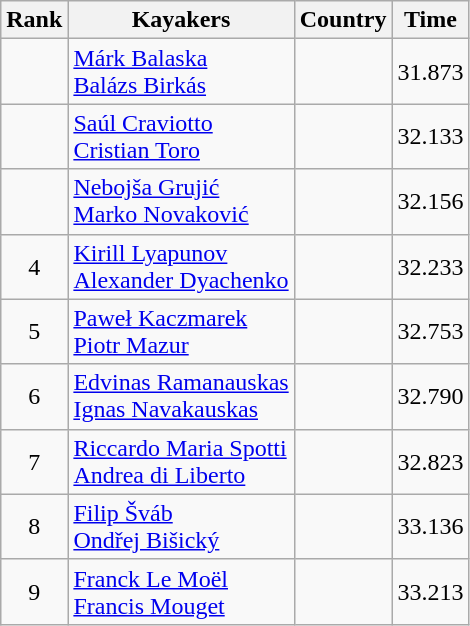<table class="wikitable" style="text-align:center">
<tr>
<th>Rank</th>
<th>Kayakers</th>
<th>Country</th>
<th>Time</th>
</tr>
<tr>
<td></td>
<td align="left"><a href='#'>Márk Balaska</a><br><a href='#'>Balázs Birkás</a></td>
<td align="left"></td>
<td>31.873</td>
</tr>
<tr>
<td></td>
<td align="left"><a href='#'>Saúl Craviotto</a><br><a href='#'>Cristian Toro</a></td>
<td align="left"></td>
<td>32.133</td>
</tr>
<tr>
<td></td>
<td align="left"><a href='#'>Nebojša Grujić</a><br><a href='#'>Marko Novaković</a></td>
<td align="left"></td>
<td>32.156</td>
</tr>
<tr>
<td>4</td>
<td align="left"><a href='#'>Kirill Lyapunov</a><br><a href='#'>Alexander Dyachenko</a></td>
<td align="left"></td>
<td>32.233</td>
</tr>
<tr>
<td>5</td>
<td align="left"><a href='#'>Paweł Kaczmarek</a><br><a href='#'>Piotr Mazur</a></td>
<td align="left"></td>
<td>32.753</td>
</tr>
<tr>
<td>6</td>
<td align="left"><a href='#'>Edvinas Ramanauskas</a><br><a href='#'>Ignas Navakauskas</a></td>
<td align="left"></td>
<td>32.790</td>
</tr>
<tr>
<td>7</td>
<td align="left"><a href='#'>Riccardo Maria Spotti</a><br><a href='#'>Andrea di Liberto</a></td>
<td align="left"></td>
<td>32.823</td>
</tr>
<tr>
<td>8</td>
<td align="left"><a href='#'>Filip Šváb</a><br><a href='#'>Ondřej Bišický</a></td>
<td align="left"></td>
<td>33.136</td>
</tr>
<tr>
<td>9</td>
<td align="left"><a href='#'>Franck Le Moël</a><br><a href='#'>Francis Mouget</a></td>
<td align="left"></td>
<td>33.213</td>
</tr>
</table>
